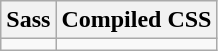<table class="wikitable">
<tr>
<th>Sass</th>
<th>Compiled CSS</th>
</tr>
<tr>
<td style="vertical-align: top;"></td>
<td></td>
</tr>
</table>
